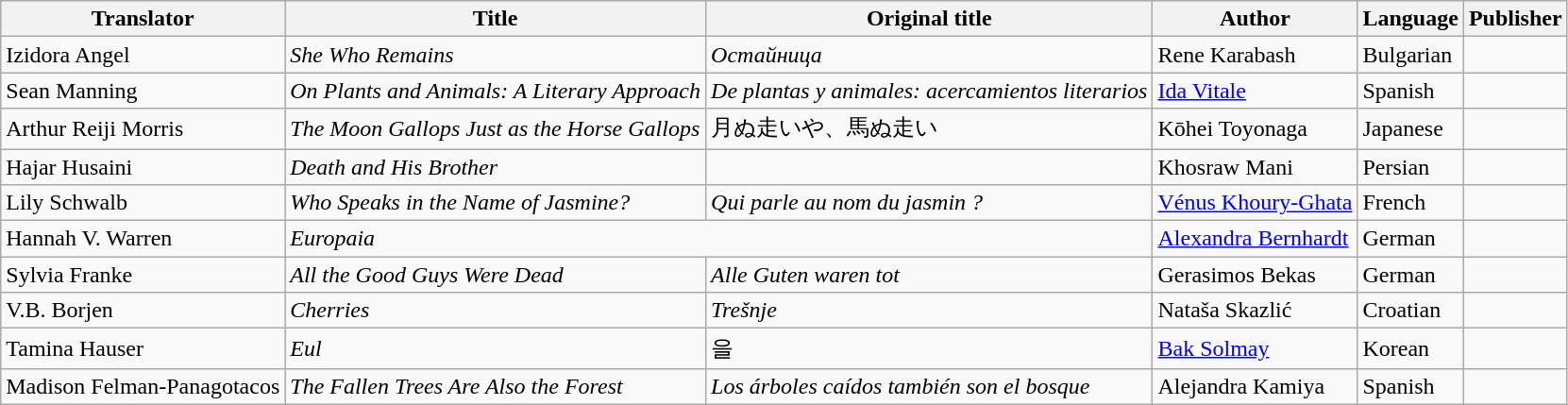<table class="wikitable sortable">
<tr>
<th>Translator</th>
<th>Title</th>
<th>Original title</th>
<th>Author</th>
<th>Language</th>
<th>Publisher</th>
</tr>
<tr>
<td>Izidora Angel</td>
<td><em>She Who Remains</em></td>
<td><em>Остайница</em></td>
<td> Rene Karabash</td>
<td>Bulgarian</td>
<td></td>
</tr>
<tr>
<td>Sean Manning</td>
<td><em>On Plants and Animals: A Literary Approach</em></td>
<td><em>De plantas y animales: acercamientos literarios</em></td>
<td> <a href='#'>Ida Vitale</a></td>
<td>Spanish</td>
<td></td>
</tr>
<tr>
<td>Arthur Reiji Morris</td>
<td><em>The Moon Gallops Just as the Horse Gallops</em></td>
<td>月ぬ走いや、馬ぬ走い</td>
<td> Kōhei Toyonaga</td>
<td>Japanese</td>
<td></td>
</tr>
<tr>
<td>Hajar Husaini</td>
<td><em>Death and His Brother</em></td>
<td></td>
<td> Khosraw Mani</td>
<td>Persian</td>
<td></td>
</tr>
<tr>
<td>Lily Schwalb</td>
<td><em>Who Speaks in the Name of Jasmine?</em></td>
<td><em>Qui parle au nom du jasmin ?</em></td>
<td> <a href='#'>Vénus Khoury-Ghata</a></td>
<td>French</td>
<td></td>
</tr>
<tr>
<td>Hannah V. Warren</td>
<td colspan="2"><em>Europaia</em></td>
<td> <a href='#'>Alexandra Bernhardt</a></td>
<td>German</td>
<td></td>
</tr>
<tr>
<td>Sylvia Franke</td>
<td><em>All the Good Guys Were Dead</em></td>
<td><em>Alle Guten waren tot</em></td>
<td> Gerasimos Bekas</td>
<td>German</td>
<td></td>
</tr>
<tr>
<td>V.B. Borjen</td>
<td><em>Cherries</em></td>
<td><em>Trešnje</em></td>
<td> Nataša Skazlić</td>
<td>Croatian</td>
<td></td>
</tr>
<tr>
<td>Tamina Hauser</td>
<td><em>Eul</em></td>
<td>을</td>
<td> <a href='#'>Bak Solmay</a></td>
<td>Korean</td>
<td></td>
</tr>
<tr>
<td>Madison Felman-Panagotacos</td>
<td><em>The Fallen Trees Are Also the Forest</em></td>
<td><em>Los árboles caídos también son el bosque</em></td>
<td> Alejandra Kamiya</td>
<td>Spanish</td>
<td></td>
</tr>
</table>
